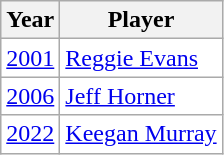<table class="wikitable">
<tr>
<th width=>Year</th>
<th width=>Player</th>
</tr>
<tr style="text-align:left; background: #ffffff;">
<td><a href='#'>2001</a></td>
<td><a href='#'>Reggie Evans</a></td>
</tr>
<tr style="text-align:left; background: #ffffff;">
<td><a href='#'>2006</a></td>
<td><a href='#'>Jeff Horner</a></td>
</tr>
<tr style="text-align:left; background: #ffffff;">
<td><a href='#'>2022</a></td>
<td><a href='#'>Keegan Murray</a></td>
</tr>
</table>
